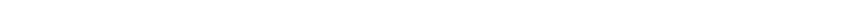<table style="width:88%; text-align:center;">
<tr style="color:white;">
<td style="background:"><strong>54</strong></td>
<td style="background:"><strong>45</strong></td>
</tr>
</table>
